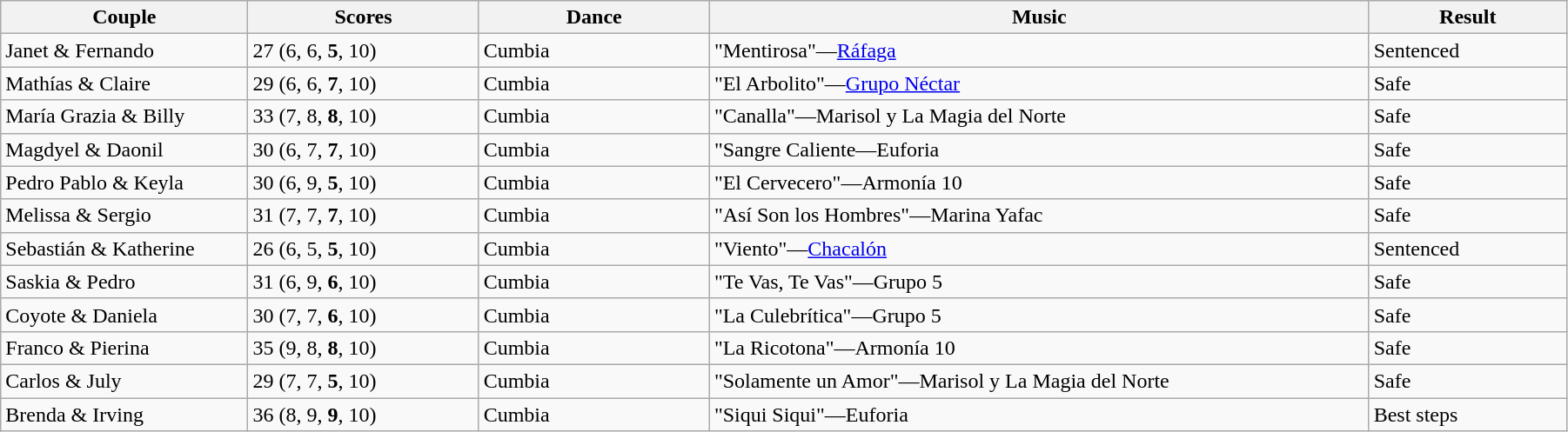<table class="wikitable sortable" style="width:95%; white-space:nowrap">
<tr>
<th style="width:15%;">Couple</th>
<th style="width:14%;">Scores</th>
<th style="width:14%;">Dance</th>
<th style="width:40%;">Music</th>
<th style="width:12%;">Result</th>
</tr>
<tr>
<td>Janet & Fernando</td>
<td>27 (6, 6, <strong>5</strong>, 10)</td>
<td>Cumbia</td>
<td>"Mentirosa"—<a href='#'>Ráfaga</a></td>
<td>Sentenced</td>
</tr>
<tr>
<td>Mathías & Claire</td>
<td>29 (6, 6, <strong>7</strong>, 10)</td>
<td>Cumbia</td>
<td>"El Arbolito"—<a href='#'>Grupo Néctar</a></td>
<td>Safe</td>
</tr>
<tr>
<td>María Grazia & Billy</td>
<td>33 (7, 8, <strong>8</strong>, 10)</td>
<td>Cumbia</td>
<td>"Canalla"—Marisol y La Magia del Norte</td>
<td>Safe</td>
</tr>
<tr>
<td>Magdyel & Daonil</td>
<td>30 (6, 7, <strong>7</strong>, 10)</td>
<td>Cumbia</td>
<td>"Sangre Caliente—Euforia</td>
<td>Safe</td>
</tr>
<tr>
<td>Pedro Pablo & Keyla</td>
<td>30 (6, 9, <strong>5</strong>, 10)</td>
<td>Cumbia</td>
<td>"El Cervecero"—Armonía 10</td>
<td>Safe</td>
</tr>
<tr>
<td>Melissa & Sergio</td>
<td>31 (7, 7, <strong>7</strong>, 10)</td>
<td>Cumbia</td>
<td>"Así Son los Hombres"—Marina Yafac</td>
<td>Safe</td>
</tr>
<tr>
<td>Sebastián & Katherine</td>
<td>26 (6, 5, <strong>5</strong>, 10)</td>
<td>Cumbia</td>
<td>"Viento"—<a href='#'>Chacalón</a></td>
<td>Sentenced</td>
</tr>
<tr>
<td>Saskia & Pedro</td>
<td>31 (6, 9, <strong>6</strong>, 10)</td>
<td>Cumbia</td>
<td>"Te Vas, Te Vas"—Grupo 5</td>
<td>Safe</td>
</tr>
<tr>
<td>Coyote & Daniela</td>
<td>30 (7, 7, <strong>6</strong>, 10)</td>
<td>Cumbia</td>
<td>"La Culebrítica"—Grupo 5</td>
<td>Safe</td>
</tr>
<tr>
<td>Franco & Pierina</td>
<td>35 (9, 8, <strong>8</strong>, 10)</td>
<td>Cumbia</td>
<td>"La Ricotona"—Armonía 10</td>
<td>Safe</td>
</tr>
<tr>
<td>Carlos & July</td>
<td>29 (7, 7, <strong>5</strong>, 10)</td>
<td>Cumbia</td>
<td>"Solamente un Amor"—Marisol y La Magia del Norte</td>
<td>Safe</td>
</tr>
<tr>
<td>Brenda & Irving</td>
<td>36 (8, 9, <strong>9</strong>, 10)</td>
<td>Cumbia</td>
<td>"Siqui Siqui"—Euforia</td>
<td>Best steps</td>
</tr>
</table>
